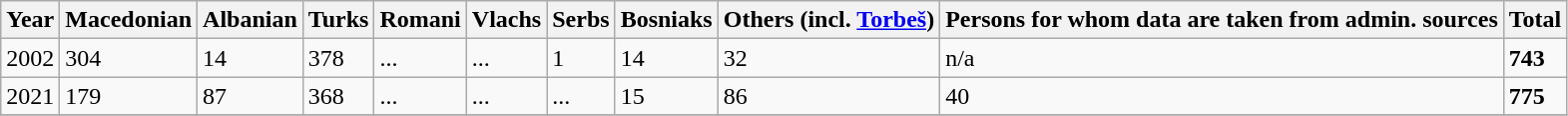<table class="wikitable">
<tr>
<th>Year</th>
<th>Macedonian</th>
<th>Albanian</th>
<th>Turks</th>
<th>Romani</th>
<th>Vlachs</th>
<th>Serbs</th>
<th>Bosniaks</th>
<th><abbr>Others (incl. <a href='#'>Torbeš</a>)</abbr></th>
<th>Persons for whom data are taken from admin. sources</th>
<th>Total</th>
</tr>
<tr>
<td>2002</td>
<td>304</td>
<td>14</td>
<td>378</td>
<td>...</td>
<td>...</td>
<td>1</td>
<td>14</td>
<td>32</td>
<td>n/a</td>
<td><strong>743</strong></td>
</tr>
<tr>
<td>2021</td>
<td>179</td>
<td>87</td>
<td>368</td>
<td>...</td>
<td>...</td>
<td>...</td>
<td>15</td>
<td>86</td>
<td>40</td>
<td><strong>775</strong></td>
</tr>
<tr>
</tr>
</table>
